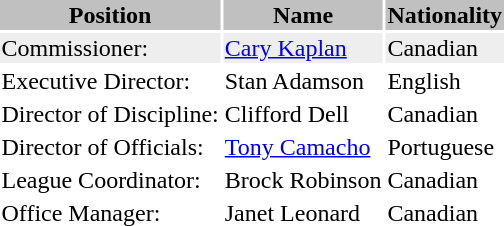<table class="toccolours">
<tr>
<th style="background:silver;">Position</th>
<th style="background:silver;">Name</th>
<th style="background:silver;">Nationality</th>
</tr>
<tr style="background:#eee;">
<td>Commissioner:</td>
<td><a href='#'>Cary Kaplan</a></td>
<td> Canadian</td>
</tr>
<tr>
<td>Executive Director:</td>
<td>Stan Adamson</td>
<td> English</td>
</tr>
<tr>
<td>Director of Discipline:</td>
<td>Clifford Dell</td>
<td> Canadian</td>
</tr>
<tr>
<td>Director of Officials:</td>
<td><a href='#'>Tony Camacho</a></td>
<td> Portuguese</td>
</tr>
<tr>
<td>League Coordinator:</td>
<td>Brock Robinson</td>
<td> Canadian</td>
</tr>
<tr>
<td>Office Manager:</td>
<td>Janet Leonard</td>
<td> Canadian</td>
</tr>
<tr>
</tr>
</table>
